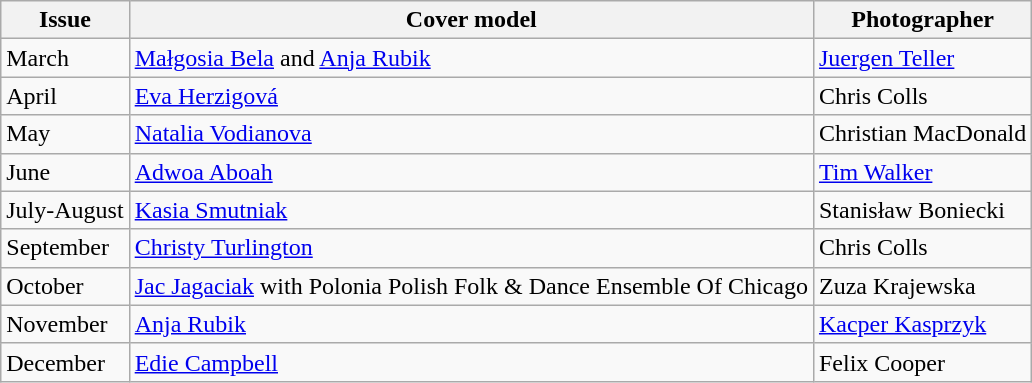<table class="sortable wikitable">
<tr>
<th>Issue</th>
<th>Cover model</th>
<th>Photographer</th>
</tr>
<tr>
<td>March</td>
<td><a href='#'>Małgosia Bela</a> and <a href='#'>Anja Rubik</a></td>
<td><a href='#'>Juergen Teller</a></td>
</tr>
<tr>
<td>April</td>
<td><a href='#'>Eva Herzigová</a></td>
<td>Chris Colls</td>
</tr>
<tr>
<td>May</td>
<td><a href='#'>Natalia Vodianova</a></td>
<td>Christian MacDonald</td>
</tr>
<tr>
<td>June</td>
<td><a href='#'>Adwoa Aboah</a></td>
<td><a href='#'>Tim Walker</a></td>
</tr>
<tr>
<td>July-August</td>
<td><a href='#'>Kasia Smutniak</a></td>
<td>Stanisław Boniecki</td>
</tr>
<tr>
<td>September</td>
<td><a href='#'>Christy Turlington</a></td>
<td>Chris Colls</td>
</tr>
<tr>
<td>October</td>
<td><a href='#'>Jac Jagaciak</a> with Polonia Polish Folk & Dance Ensemble Of Chicago</td>
<td>Zuza Krajewska</td>
</tr>
<tr>
<td>November</td>
<td><a href='#'>Anja Rubik</a></td>
<td><a href='#'>Kacper Kasprzyk</a></td>
</tr>
<tr>
<td>December</td>
<td><a href='#'>Edie Campbell</a></td>
<td>Felix Cooper</td>
</tr>
</table>
